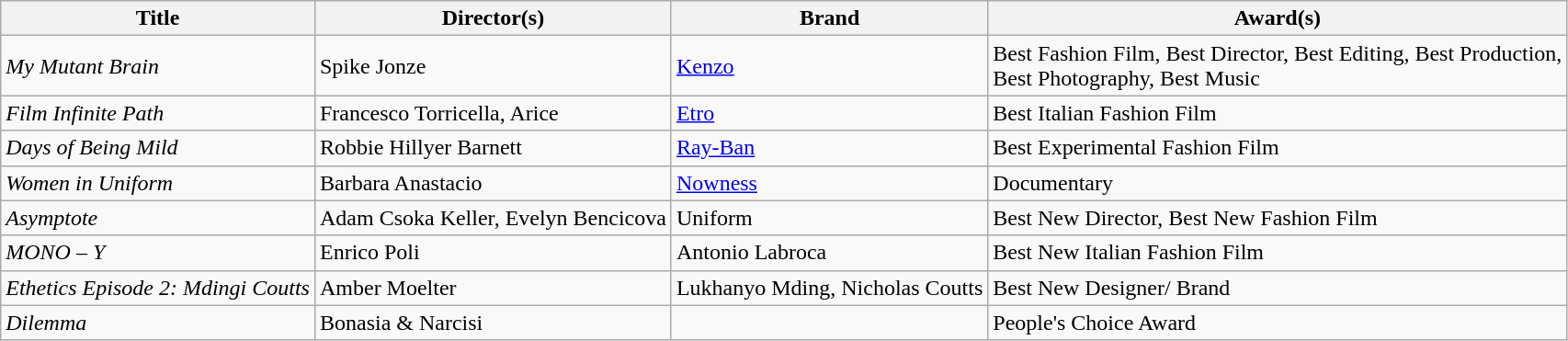<table class="wikitable">
<tr>
<th>Title</th>
<th>Director(s)</th>
<th>Brand</th>
<th>Award(s)</th>
</tr>
<tr>
<td><em>My Mutant Brain</em></td>
<td>Spike Jonze</td>
<td><a href='#'>Kenzo</a></td>
<td>Best Fashion Film, Best Director, Best Editing, Best Production,<br>Best Photography, Best Music</td>
</tr>
<tr>
<td><em>Film Infinite Path</em></td>
<td>Francesco Torricella, Arice</td>
<td><a href='#'>Etro</a></td>
<td>Best Italian Fashion Film</td>
</tr>
<tr>
<td><em>Days of Being Mild</em></td>
<td>Robbie Hillyer Barnett</td>
<td><a href='#'>Ray-Ban</a></td>
<td>Best Experimental Fashion Film</td>
</tr>
<tr>
<td><em>Women in Uniform</em></td>
<td>Barbara Anastacio</td>
<td><a href='#'>Nowness</a></td>
<td>Documentary</td>
</tr>
<tr>
<td><em>Asymptote</em></td>
<td>Adam Csoka Keller, Evelyn Bencicova</td>
<td>Uniform</td>
<td>Best New Director,  Best New Fashion Film</td>
</tr>
<tr>
<td><em>MONO – Y</em></td>
<td>Enrico Poli</td>
<td>Antonio Labroca</td>
<td>Best New Italian Fashion Film</td>
</tr>
<tr>
<td><em>Ethetics Episode 2: Mdingi Coutts</em></td>
<td>Amber Moelter</td>
<td>Lukhanyo Mding, Nicholas Coutts</td>
<td>Best New Designer/ Brand</td>
</tr>
<tr>
<td><em>Dilemma</em></td>
<td>Bonasia & Narcisi</td>
<td></td>
<td>People's Choice Award</td>
</tr>
</table>
